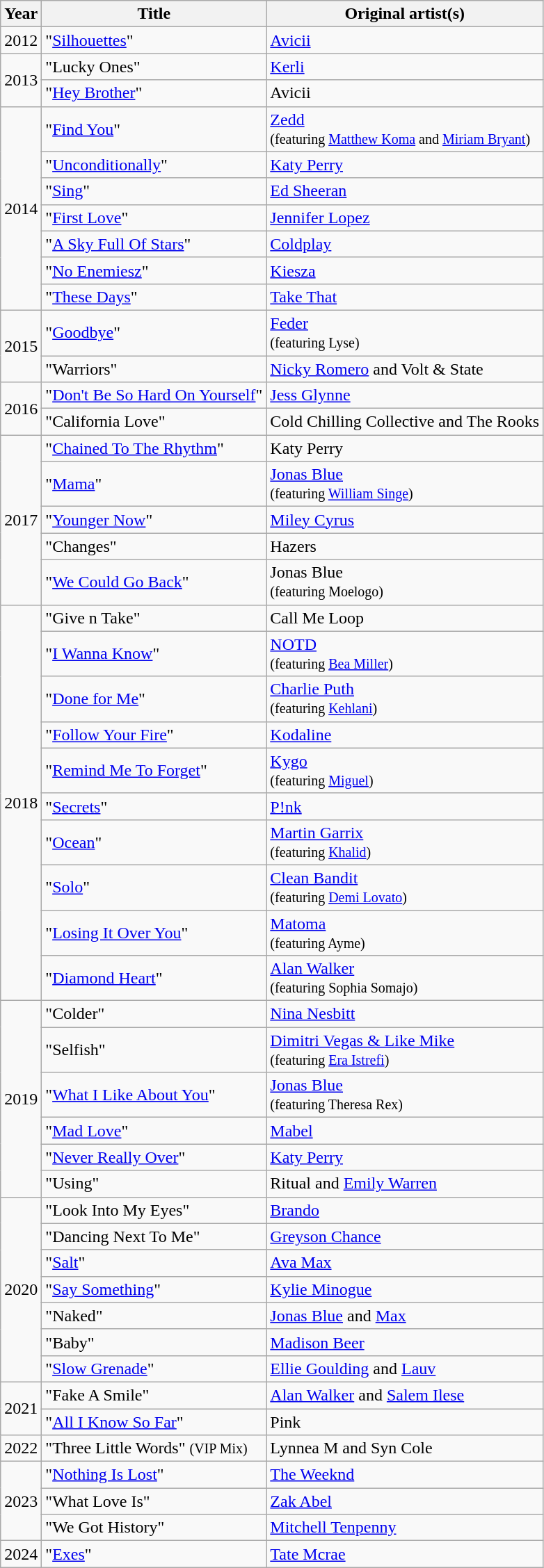<table class="wikitable">
<tr>
<th>Year</th>
<th>Title</th>
<th>Original artist(s)</th>
</tr>
<tr>
<td>2012</td>
<td>"<a href='#'>Silhouettes</a>"</td>
<td><a href='#'>Avicii</a></td>
</tr>
<tr>
<td rowspan="2">2013</td>
<td>"Lucky Ones"</td>
<td><a href='#'>Kerli</a></td>
</tr>
<tr>
<td>"<a href='#'>Hey Brother</a>"</td>
<td>Avicii</td>
</tr>
<tr>
<td rowspan="7">2014</td>
<td>"<a href='#'>Find You</a>"</td>
<td><a href='#'>Zedd</a> <br><small>(featuring <a href='#'>Matthew Koma</a> and <a href='#'>Miriam Bryant</a>)</small></td>
</tr>
<tr>
<td>"<a href='#'>Unconditionally</a>"</td>
<td><a href='#'>Katy Perry</a></td>
</tr>
<tr>
<td>"<a href='#'>Sing</a>"</td>
<td><a href='#'>Ed Sheeran</a></td>
</tr>
<tr>
<td>"<a href='#'>First Love</a>"</td>
<td><a href='#'>Jennifer Lopez</a></td>
</tr>
<tr>
<td>"<a href='#'>A Sky Full Of Stars</a>"</td>
<td><a href='#'>Coldplay</a></td>
</tr>
<tr>
<td>"<a href='#'>No Enemiesz</a>"</td>
<td><a href='#'>Kiesza</a></td>
</tr>
<tr>
<td>"<a href='#'>These Days</a>"</td>
<td><a href='#'>Take That</a></td>
</tr>
<tr>
<td rowspan="2">2015</td>
<td>"<a href='#'>Goodbye</a>"</td>
<td><a href='#'>Feder</a> <br><small>(featuring Lyse)</small></td>
</tr>
<tr>
<td>"Warriors"</td>
<td><a href='#'>Nicky Romero</a> and Volt & State</td>
</tr>
<tr>
<td rowspan="2">2016</td>
<td>"<a href='#'>Don't Be So Hard On Yourself</a>"</td>
<td><a href='#'>Jess Glynne</a></td>
</tr>
<tr>
<td>"California Love"</td>
<td>Cold Chilling Collective and The Rooks</td>
</tr>
<tr>
<td rowspan="5">2017</td>
<td>"<a href='#'>Chained To The Rhythm</a>"</td>
<td>Katy Perry</td>
</tr>
<tr>
<td>"<a href='#'>Mama</a>"</td>
<td><a href='#'>Jonas Blue</a> <br><small>(featuring <a href='#'>William Singe</a>)</small></td>
</tr>
<tr>
<td>"<a href='#'>Younger Now</a>"</td>
<td><a href='#'>Miley Cyrus</a></td>
</tr>
<tr>
<td>"Changes"</td>
<td>Hazers</td>
</tr>
<tr>
<td>"<a href='#'>We Could Go Back</a>"</td>
<td>Jonas Blue <br><small>(featuring Moelogo)</small></td>
</tr>
<tr>
<td rowspan="10">2018</td>
<td>"Give n Take"</td>
<td>Call Me Loop</td>
</tr>
<tr>
<td>"<a href='#'>I Wanna Know</a>"</td>
<td><a href='#'>NOTD</a> <br><small>(featuring  <a href='#'>Bea Miller</a>)</small></td>
</tr>
<tr>
<td>"<a href='#'>Done for Me</a>"</td>
<td><a href='#'>Charlie Puth</a> <br><small>(featuring <a href='#'>Kehlani</a>)</small></td>
</tr>
<tr>
<td>"<a href='#'>Follow Your Fire</a>"</td>
<td><a href='#'>Kodaline</a></td>
</tr>
<tr>
<td>"<a href='#'>Remind Me To Forget</a>"</td>
<td><a href='#'>Kygo</a> <br><small>(featuring <a href='#'>Miguel</a>)</small></td>
</tr>
<tr>
<td>"<a href='#'>Secrets</a>"</td>
<td><a href='#'>P!nk</a></td>
</tr>
<tr>
<td>"<a href='#'>Ocean</a>"</td>
<td><a href='#'>Martin Garrix</a> <br><small>(featuring <a href='#'>Khalid</a>)</small></td>
</tr>
<tr>
<td>"<a href='#'>Solo</a>"</td>
<td><a href='#'>Clean Bandit</a> <br><small>(featuring <a href='#'>Demi Lovato</a>)</small></td>
</tr>
<tr>
<td>"<a href='#'>Losing It Over You</a>"</td>
<td><a href='#'>Matoma</a> <br><small>(featuring Ayme)</small></td>
</tr>
<tr>
<td>"<a href='#'>Diamond Heart</a>"</td>
<td><a href='#'>Alan Walker</a> <br><small>(featuring Sophia Somajo)</small></td>
</tr>
<tr>
<td rowspan="6">2019</td>
<td>"Colder"</td>
<td><a href='#'>Nina Nesbitt</a></td>
</tr>
<tr>
<td>"Selfish"</td>
<td><a href='#'>Dimitri Vegas & Like Mike</a> <br><small>(featuring <a href='#'>Era Istrefi</a>)</small></td>
</tr>
<tr>
<td>"<a href='#'>What I Like About You</a>"</td>
<td><a href='#'>Jonas Blue</a> <br><small>(featuring Theresa Rex)</small></td>
</tr>
<tr>
<td>"<a href='#'>Mad Love</a>"</td>
<td><a href='#'>Mabel</a></td>
</tr>
<tr>
<td>"<a href='#'>Never Really Over</a>"</td>
<td><a href='#'>Katy Perry</a></td>
</tr>
<tr>
<td>"Using"</td>
<td>Ritual and <a href='#'>Emily Warren</a></td>
</tr>
<tr>
<td rowspan="7">2020</td>
<td>"Look Into My Eyes"</td>
<td><a href='#'>Brando</a></td>
</tr>
<tr>
<td>"Dancing Next To Me"</td>
<td><a href='#'>Greyson Chance</a></td>
</tr>
<tr>
<td>"<a href='#'>Salt</a>"</td>
<td><a href='#'>Ava Max</a></td>
</tr>
<tr>
<td>"<a href='#'>Say Something</a>"</td>
<td><a href='#'>Kylie Minogue</a></td>
</tr>
<tr>
<td>"Naked"</td>
<td><a href='#'>Jonas Blue</a> and <a href='#'>Max</a></td>
</tr>
<tr>
<td>"Baby"</td>
<td><a href='#'>Madison Beer</a></td>
</tr>
<tr>
<td>"<a href='#'>Slow Grenade</a>"</td>
<td><a href='#'>Ellie Goulding</a> and <a href='#'>Lauv</a></td>
</tr>
<tr>
<td rowspan="2">2021</td>
<td>"Fake A Smile"</td>
<td><a href='#'>Alan Walker</a> and <a href='#'>Salem Ilese</a></td>
</tr>
<tr>
<td>"<a href='#'>All I Know So Far</a>"</td>
<td>Pink</td>
</tr>
<tr>
<td>2022</td>
<td>"Three Little Words" <small>(VIP Mix)</small></td>
<td>Lynnea M and Syn Cole</td>
</tr>
<tr>
<td rowspan="3">2023</td>
<td>"<a href='#'>Nothing Is Lost</a>"</td>
<td><a href='#'>The Weeknd</a></td>
</tr>
<tr>
<td>"What Love Is"</td>
<td><a href='#'>Zak Abel</a></td>
</tr>
<tr>
<td>"We Got History"</td>
<td><a href='#'>Mitchell Tenpenny</a></td>
</tr>
<tr>
<td>2024</td>
<td>"<a href='#'>Exes</a>"</td>
<td><a href='#'>Tate Mcrae</a></td>
</tr>
</table>
